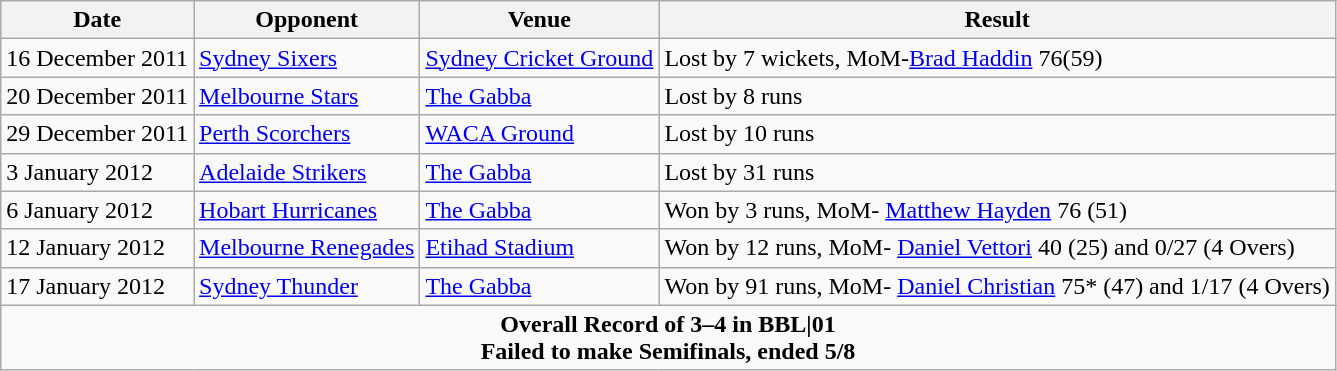<table class="wikitable">
<tr>
<th>Date</th>
<th>Opponent</th>
<th>Venue</th>
<th>Result</th>
</tr>
<tr align= style="background:#fbb; ">
<td>16 December 2011</td>
<td><a href='#'>Sydney Sixers</a></td>
<td><a href='#'>Sydney Cricket Ground</a></td>
<td>Lost by 7 wickets, MoM-<a href='#'>Brad Haddin</a> 76(59)</td>
</tr>
<tr align= style="background:#fbb; ">
<td>20 December 2011</td>
<td><a href='#'>Melbourne Stars</a></td>
<td><a href='#'>The Gabba</a></td>
<td>Lost by 8 runs</td>
</tr>
<tr align= style="background:#fbb; ">
<td>29 December 2011</td>
<td><a href='#'>Perth Scorchers</a></td>
<td><a href='#'>WACA Ground</a></td>
<td>Lost by 10 runs</td>
</tr>
<tr align= style="background:#fbb; ">
<td>3 January 2012</td>
<td><a href='#'>Adelaide Strikers</a></td>
<td><a href='#'>The Gabba</a></td>
<td>Lost by 31 runs</td>
</tr>
<tr align= style="background:#c3fdb8;">
<td>6 January 2012</td>
<td><a href='#'>Hobart Hurricanes</a></td>
<td><a href='#'>The Gabba</a></td>
<td>Won by 3 runs, MoM-  <a href='#'>Matthew Hayden</a> 76 (51)</td>
</tr>
<tr align= style="background:#c3fdb8;">
<td>12 January 2012</td>
<td><a href='#'>Melbourne Renegades</a></td>
<td><a href='#'>Etihad Stadium</a></td>
<td>Won by 12 runs, MoM-  <a href='#'>Daniel Vettori</a> 40 (25) and 0/27 (4 Overs)</td>
</tr>
<tr align= style="background:#c3fdb8;">
<td>17 January 2012</td>
<td><a href='#'>Sydney Thunder</a></td>
<td><a href='#'>The Gabba</a></td>
<td>Won by 91 runs, MoM-  <a href='#'>Daniel Christian</a> 75* (47) and 1/17 (4 Overs)</td>
</tr>
<tr>
<td colspan="4" style="text-align: center; "><strong>Overall Record of 3–4 in BBL|01</strong><br><strong>Failed to make Semifinals, ended 5/8</strong></td>
</tr>
</table>
